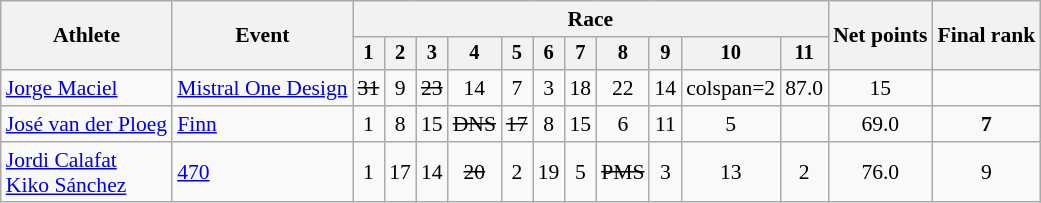<table class="wikitable" style="font-size:90%">
<tr>
<th rowspan="2">Athlete</th>
<th rowspan="2">Event</th>
<th colspan=11>Race</th>
<th rowspan=2>Net points</th>
<th rowspan=2>Final rank</th>
</tr>
<tr style="font-size:95%">
<th>1</th>
<th>2</th>
<th>3</th>
<th>4</th>
<th>5</th>
<th>6</th>
<th>7</th>
<th>8</th>
<th>9</th>
<th>10</th>
<th>11</th>
</tr>
<tr align=center>
<td align=left><a href='#'>Jorge Maciel</a></td>
<td align=left><a href='#'>Mistral One Design</a></td>
<td><s>31</s></td>
<td>9</td>
<td><s>23</s></td>
<td>14</td>
<td>7</td>
<td>3</td>
<td>18</td>
<td>22</td>
<td>14</td>
<td>colspan=2 </td>
<td>87.0</td>
<td>15</td>
</tr>
<tr align=center>
<td align=left><a href='#'>José van der Ploeg</a></td>
<td align=left><a href='#'>Finn</a></td>
<td>1</td>
<td>8</td>
<td>15</td>
<td><s>DNS</s></td>
<td><s>17</s></td>
<td>8</td>
<td>15</td>
<td>6</td>
<td>11</td>
<td>5</td>
<td></td>
<td>69.0</td>
<td><strong>7</strong></td>
</tr>
<tr align=center>
<td align=left><a href='#'>Jordi Calafat</a><br><a href='#'>Kiko Sánchez</a></td>
<td align=left><a href='#'>470</a></td>
<td>1</td>
<td>17</td>
<td>14</td>
<td><s>20</s></td>
<td>2</td>
<td>19</td>
<td>5</td>
<td><s>PMS</s></td>
<td>3</td>
<td>13</td>
<td>2</td>
<td>76.0</td>
<td>9</td>
</tr>
</table>
